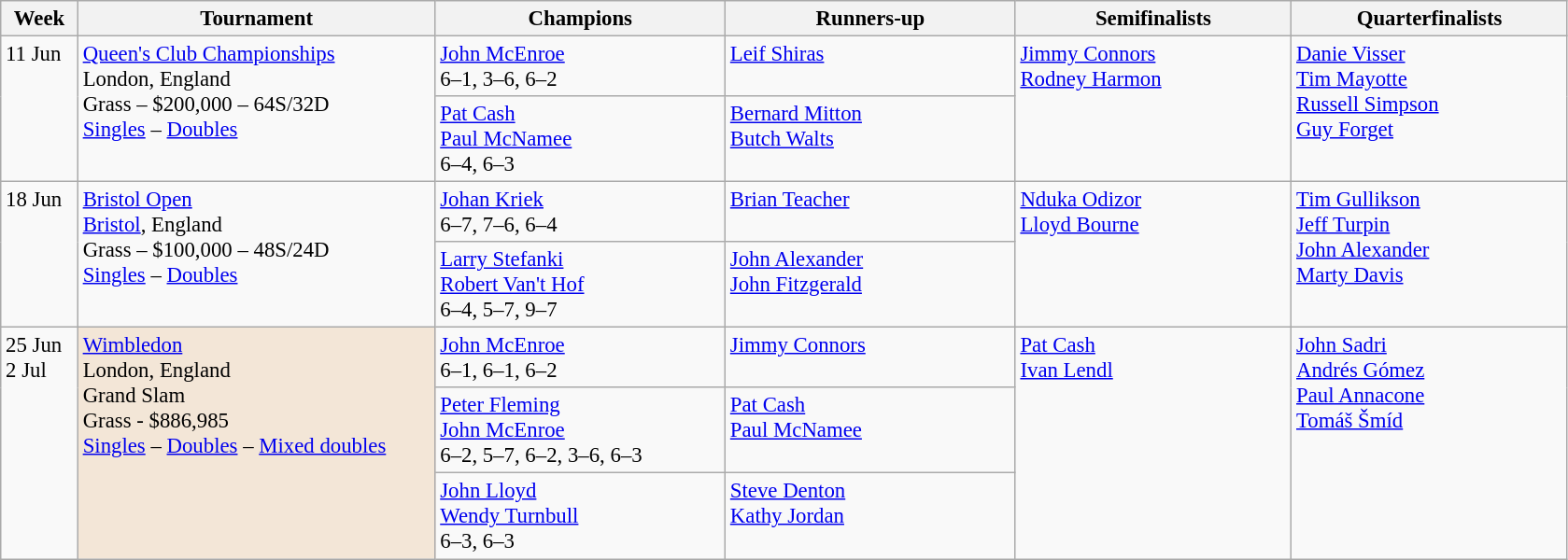<table class=wikitable style=font-size:95%>
<tr>
<th style="width:48px;">Week</th>
<th style="width:248px;">Tournament</th>
<th style="width:200px;">Champions</th>
<th style="width:200px;">Runners-up</th>
<th style="width:190px;">Semifinalists</th>
<th style="width:190px;">Quarterfinalists</th>
</tr>
<tr valign=top>
<td rowspan=2>11 Jun</td>
<td rowspan=2><a href='#'>Queen's Club Championships</a><br>  London, England <br> Grass – $200,000 – 64S/32D <br> <a href='#'>Singles</a> – <a href='#'>Doubles</a></td>
<td> <a href='#'>John McEnroe</a> <br> 6–1, 3–6, 6–2</td>
<td> <a href='#'>Leif Shiras</a></td>
<td rowspan=2> <a href='#'>Jimmy Connors</a> <br>  <a href='#'>Rodney Harmon</a></td>
<td rowspan=2> <a href='#'>Danie Visser</a> <br>  <a href='#'>Tim Mayotte</a> <br>  <a href='#'>Russell Simpson</a> <br>  <a href='#'>Guy Forget</a></td>
</tr>
<tr valign=top>
<td> <a href='#'>Pat Cash</a> <br>  <a href='#'>Paul McNamee</a> <br> 6–4, 6–3</td>
<td> <a href='#'>Bernard Mitton</a> <br>  <a href='#'>Butch Walts</a></td>
</tr>
<tr valign=top>
<td rowspan=2>18 Jun</td>
<td rowspan=2><a href='#'>Bristol Open</a> <br> <a href='#'>Bristol</a>, England <br>  Grass – $100,000 – 48S/24D <br> <a href='#'>Singles</a> – <a href='#'>Doubles</a></td>
<td> <a href='#'>Johan Kriek</a> <br> 6–7, 7–6, 6–4</td>
<td> <a href='#'>Brian Teacher</a></td>
<td rowspan=2> <a href='#'>Nduka Odizor</a> <br>  <a href='#'>Lloyd Bourne</a></td>
<td rowspan=2> <a href='#'>Tim Gullikson</a> <br>  <a href='#'>Jeff Turpin</a> <br>  <a href='#'>John Alexander</a> <br>  <a href='#'>Marty Davis</a></td>
</tr>
<tr valign=top>
<td> <a href='#'>Larry Stefanki</a> <br>  <a href='#'>Robert Van't Hof</a> <br> 6–4, 5–7, 9–7</td>
<td> <a href='#'>John Alexander</a> <br>  <a href='#'>John Fitzgerald</a></td>
</tr>
<tr valign=top>
<td rowspan=3>25 Jun<br>2 Jul</td>
<td style="background:#f3e6d7;" rowspan=3><a href='#'>Wimbledon</a><br> London, England <br> Grand Slam <br> Grass - $886,985 <br> <a href='#'>Singles</a> – <a href='#'>Doubles</a> – <a href='#'>Mixed doubles</a></td>
<td> <a href='#'>John McEnroe</a> <br> 6–1, 6–1, 6–2</td>
<td> <a href='#'>Jimmy Connors</a></td>
<td rowspan=3> <a href='#'>Pat Cash</a> <br>  <a href='#'>Ivan Lendl</a></td>
<td rowspan=3> <a href='#'>John Sadri</a> <br>  <a href='#'>Andrés Gómez</a> <br>  <a href='#'>Paul Annacone</a> <br>  <a href='#'>Tomáš Šmíd</a></td>
</tr>
<tr valign=top>
<td> <a href='#'>Peter Fleming</a> <br>  <a href='#'>John McEnroe</a> <br> 6–2, 5–7, 6–2, 3–6, 6–3</td>
<td> <a href='#'>Pat Cash</a> <br>  <a href='#'>Paul McNamee</a></td>
</tr>
<tr valign=top>
<td> <a href='#'>John Lloyd</a> <br>  <a href='#'>Wendy Turnbull</a> <br> 6–3, 6–3</td>
<td> <a href='#'>Steve Denton</a> <br>  <a href='#'>Kathy Jordan</a></td>
</tr>
</table>
